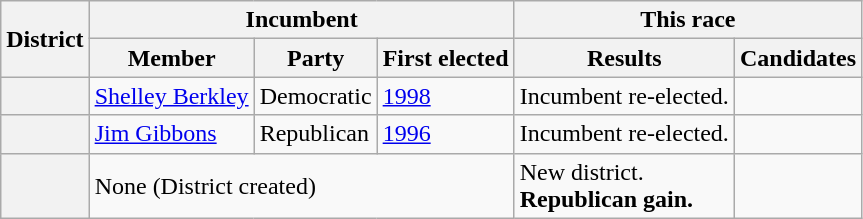<table class=wikitable>
<tr>
<th rowspan=2>District</th>
<th colspan=3>Incumbent</th>
<th colspan=2>This race</th>
</tr>
<tr>
<th>Member</th>
<th>Party</th>
<th>First elected</th>
<th>Results</th>
<th>Candidates</th>
</tr>
<tr>
<th></th>
<td><a href='#'>Shelley Berkley</a></td>
<td>Democratic</td>
<td><a href='#'>1998</a></td>
<td>Incumbent re-elected.</td>
<td nowrap></td>
</tr>
<tr>
<th></th>
<td><a href='#'>Jim Gibbons</a></td>
<td>Republican</td>
<td><a href='#'>1996</a></td>
<td>Incumbent re-elected.</td>
<td nowrap></td>
</tr>
<tr>
<th></th>
<td colspan=3>None (District created)</td>
<td>New district.<br><strong>Republican gain.</strong></td>
<td nowrap></td>
</tr>
</table>
